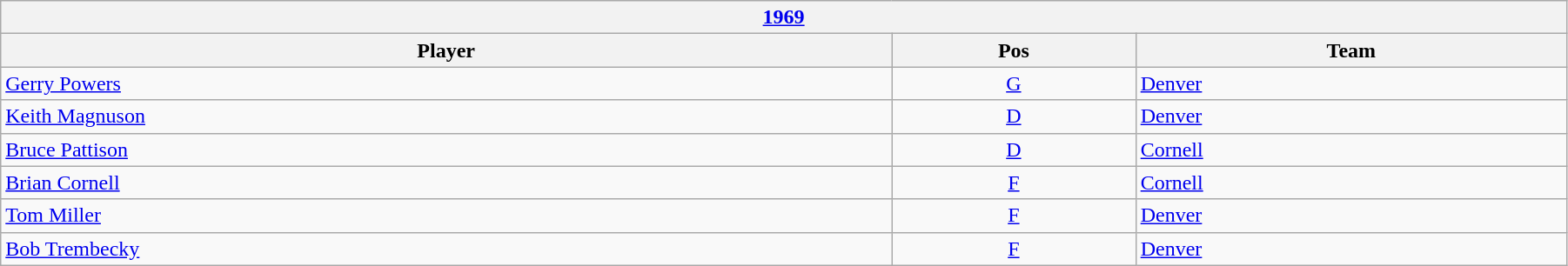<table class="wikitable" width=95%>
<tr>
<th colspan=3><a href='#'>1969</a></th>
</tr>
<tr>
<th>Player</th>
<th>Pos</th>
<th>Team</th>
</tr>
<tr>
<td><a href='#'>Gerry Powers</a></td>
<td style="text-align:center;"><a href='#'>G</a></td>
<td><a href='#'>Denver</a></td>
</tr>
<tr>
<td><a href='#'>Keith Magnuson</a></td>
<td style="text-align:center;"><a href='#'>D</a></td>
<td><a href='#'>Denver</a></td>
</tr>
<tr>
<td><a href='#'>Bruce Pattison</a></td>
<td style="text-align:center;"><a href='#'>D</a></td>
<td><a href='#'>Cornell</a></td>
</tr>
<tr>
<td><a href='#'>Brian Cornell</a></td>
<td style="text-align:center;"><a href='#'>F</a></td>
<td><a href='#'>Cornell</a></td>
</tr>
<tr>
<td><a href='#'>Tom Miller</a></td>
<td style="text-align:center;"><a href='#'>F</a></td>
<td><a href='#'>Denver</a></td>
</tr>
<tr>
<td><a href='#'>Bob Trembecky</a></td>
<td style="text-align:center;"><a href='#'>F</a></td>
<td><a href='#'>Denver</a></td>
</tr>
</table>
